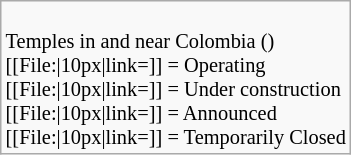<table class="wikitable floatright" style="font-size: 85%;">
<tr>
<td><br>Temples in and near Colombia ()<br>
[[File:|10px|link=]] = Operating<br>
[[File:|10px|link=]] = Under construction<br>
[[File:|10px|link=]] = Announced<br>
[[File:|10px|link=]] = Temporarily Closed</td>
</tr>
</table>
